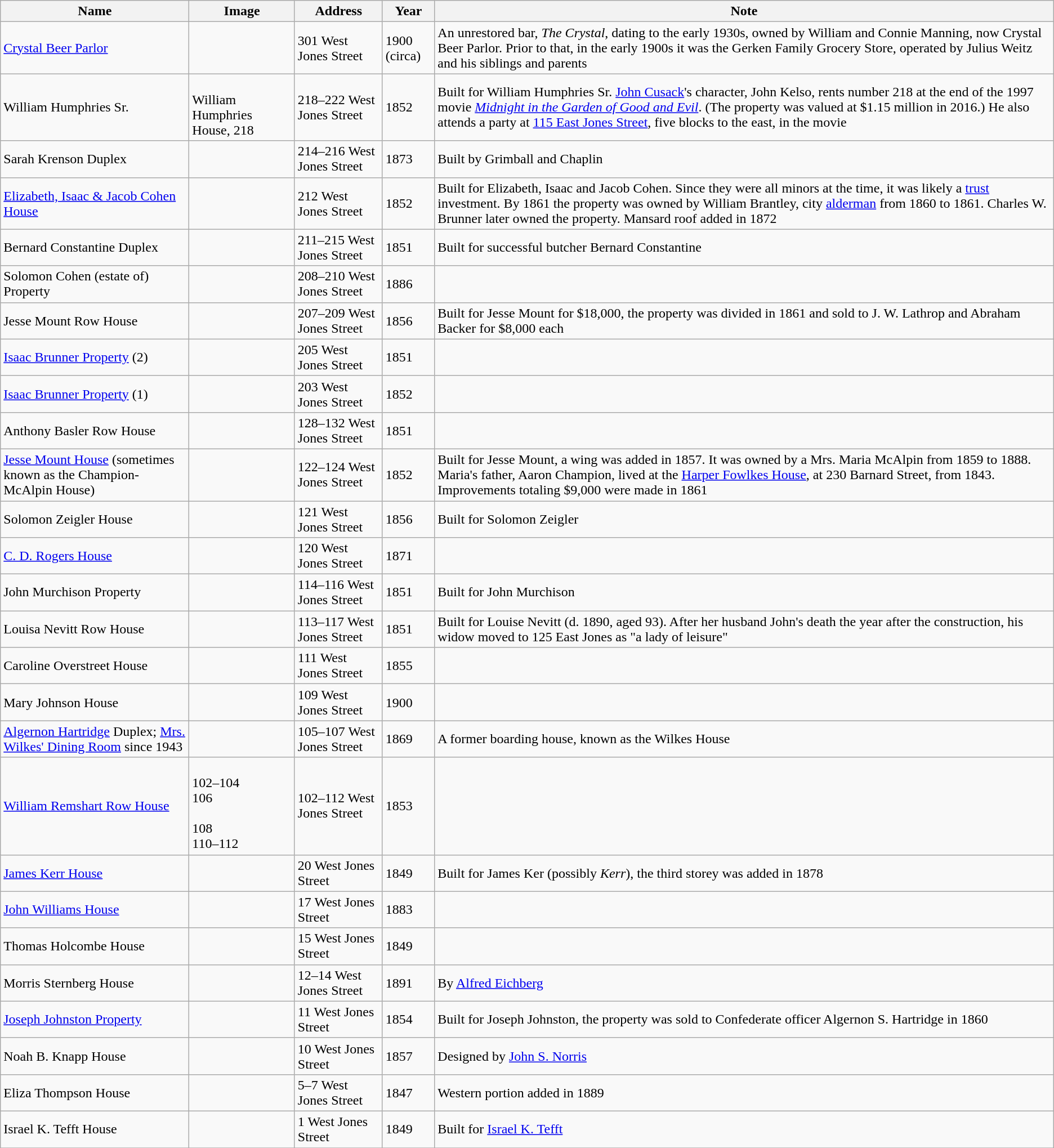<table class="wikitable sortable">
<tr>
<th>Name</th>
<th>Image</th>
<th>Address</th>
<th>Year</th>
<th>Note</th>
</tr>
<tr>
<td><a href='#'>Crystal Beer Parlor</a></td>
<td></td>
<td>301 West Jones Street</td>
<td>1900 (circa)</td>
<td>An unrestored bar, <em>The Crystal</em>, dating to the early 1930s, owned by William and Connie Manning, now Crystal Beer Parlor. Prior to that, in the early 1900s it was the Gerken Family Grocery Store, operated by Julius Weitz and his siblings and parents</td>
</tr>
<tr>
<td>William Humphries Sr.</td>
<td><br>William Humphries House, 218</td>
<td>218–222 West Jones Street</td>
<td>1852</td>
<td>Built for William Humphries Sr. <a href='#'>John Cusack</a>'s character, John Kelso, rents number 218 at the end of the 1997 movie <em><a href='#'>Midnight in the Garden of Good and Evil</a></em>. (The property was valued at $1.15 million in 2016.) He also attends a party at <a href='#'>115 East Jones Street</a>, five blocks to the east, in the movie</td>
</tr>
<tr>
<td>Sarah Krenson Duplex</td>
<td></td>
<td>214–216 West Jones Street</td>
<td>1873</td>
<td>Built by Grimball and Chaplin</td>
</tr>
<tr>
<td><a href='#'>Elizabeth, Isaac & Jacob Cohen House</a></td>
<td></td>
<td>212 West Jones Street</td>
<td>1852</td>
<td>Built for Elizabeth, Isaac and Jacob Cohen. Since they were all minors at the time, it was likely a <a href='#'>trust</a> investment. By 1861 the property was owned by William Brantley, city <a href='#'>alderman</a> from 1860 to 1861. Charles W. Brunner later owned the property. Mansard roof added in 1872</td>
</tr>
<tr>
<td>Bernard Constantine Duplex</td>
<td></td>
<td>211–215 West Jones Street</td>
<td>1851</td>
<td>Built for successful butcher Bernard Constantine</td>
</tr>
<tr>
<td>Solomon Cohen (estate of) Property</td>
<td></td>
<td>208–210 West Jones Street</td>
<td>1886</td>
<td></td>
</tr>
<tr>
<td>Jesse Mount Row House</td>
<td></td>
<td>207–209 West Jones Street</td>
<td>1856</td>
<td>Built for Jesse Mount for $18,000, the property was divided in 1861 and sold to J. W. Lathrop and Abraham Backer for $8,000 each</td>
</tr>
<tr>
<td><a href='#'>Isaac Brunner Property</a> (2)</td>
<td></td>
<td>205 West Jones Street</td>
<td>1851</td>
<td></td>
</tr>
<tr>
<td><a href='#'>Isaac Brunner Property</a> (1)</td>
<td></td>
<td>203 West Jones Street</td>
<td>1852</td>
<td></td>
</tr>
<tr>
<td>Anthony Basler Row House</td>
<td></td>
<td>128–132 West Jones Street</td>
<td>1851</td>
<td></td>
</tr>
<tr>
<td><a href='#'>Jesse Mount House</a> (sometimes known as the Champion-McAlpin House)</td>
<td></td>
<td>122–124 West Jones Street</td>
<td>1852</td>
<td>Built for Jesse Mount, a wing was added in 1857. It was owned by a Mrs. Maria McAlpin from 1859 to 1888. Maria's father, Aaron Champion, lived at the <a href='#'>Harper Fowlkes House</a>, at 230 Barnard Street, from 1843. Improvements totaling $9,000 were made in 1861</td>
</tr>
<tr>
<td>Solomon Zeigler House</td>
<td></td>
<td>121 West Jones Street</td>
<td>1856</td>
<td>Built for Solomon Zeigler</td>
</tr>
<tr>
<td><a href='#'>C. D. Rogers House</a></td>
<td></td>
<td>120 West Jones Street</td>
<td>1871</td>
<td></td>
</tr>
<tr>
<td>John Murchison Property</td>
<td></td>
<td>114–116 West Jones Street</td>
<td>1851</td>
<td>Built for John Murchison</td>
</tr>
<tr>
<td>Louisa Nevitt Row House</td>
<td></td>
<td>113–117 West Jones Street</td>
<td>1851</td>
<td>Built for Louise Nevitt (d. 1890, aged 93). After her husband John's death the year after the construction, his widow moved to 125 East Jones as "a lady of leisure"</td>
</tr>
<tr>
<td>Caroline Overstreet House</td>
<td></td>
<td>111 West Jones Street</td>
<td>1855</td>
<td></td>
</tr>
<tr>
<td>Mary Johnson House</td>
<td></td>
<td>109 West Jones Street</td>
<td>1900</td>
<td></td>
</tr>
<tr>
<td><a href='#'>Algernon Hartridge</a> Duplex; <a href='#'>Mrs. Wilkes' Dining Room</a> since 1943</td>
<td></td>
<td>105–107 West Jones Street</td>
<td>1869</td>
<td>A former boarding house, known as the Wilkes House</td>
</tr>
<tr>
<td><a href='#'>William Remshart Row House</a></td>
<td><br>102–104<br>106<br><br>108
<br>110–112</td>
<td>102–112 West Jones Street</td>
<td>1853</td>
<td></td>
</tr>
<tr>
<td><a href='#'>James Kerr House</a></td>
<td></td>
<td>20 West Jones Street</td>
<td>1849</td>
<td>Built for James Ker (possibly <em>Kerr</em>), the third storey was added in 1878</td>
</tr>
<tr>
<td><a href='#'>John Williams House</a></td>
<td></td>
<td>17 West Jones Street</td>
<td>1883</td>
<td></td>
</tr>
<tr>
<td>Thomas Holcombe House</td>
<td></td>
<td>15 West Jones Street</td>
<td>1849</td>
<td></td>
</tr>
<tr>
<td>Morris Sternberg House</td>
<td></td>
<td>12–14 West Jones Street</td>
<td>1891</td>
<td>By <a href='#'>Alfred Eichberg</a></td>
</tr>
<tr>
<td><a href='#'>Joseph Johnston Property</a></td>
<td></td>
<td>11 West Jones Street</td>
<td>1854</td>
<td>Built for Joseph Johnston, the property was sold to Confederate officer Algernon S. Hartridge in 1860</td>
</tr>
<tr>
<td>Noah B. Knapp House</td>
<td></td>
<td>10 West Jones Street</td>
<td>1857</td>
<td>Designed by <a href='#'>John S. Norris</a></td>
</tr>
<tr>
<td>Eliza Thompson House</td>
<td></td>
<td>5–7 West Jones Street</td>
<td>1847</td>
<td>Western portion added in 1889</td>
</tr>
<tr>
<td>Israel K. Tefft House</td>
<td></td>
<td>1 West Jones Street</td>
<td>1849</td>
<td>Built for <a href='#'>Israel K. Tefft</a></td>
</tr>
<tr>
</tr>
</table>
